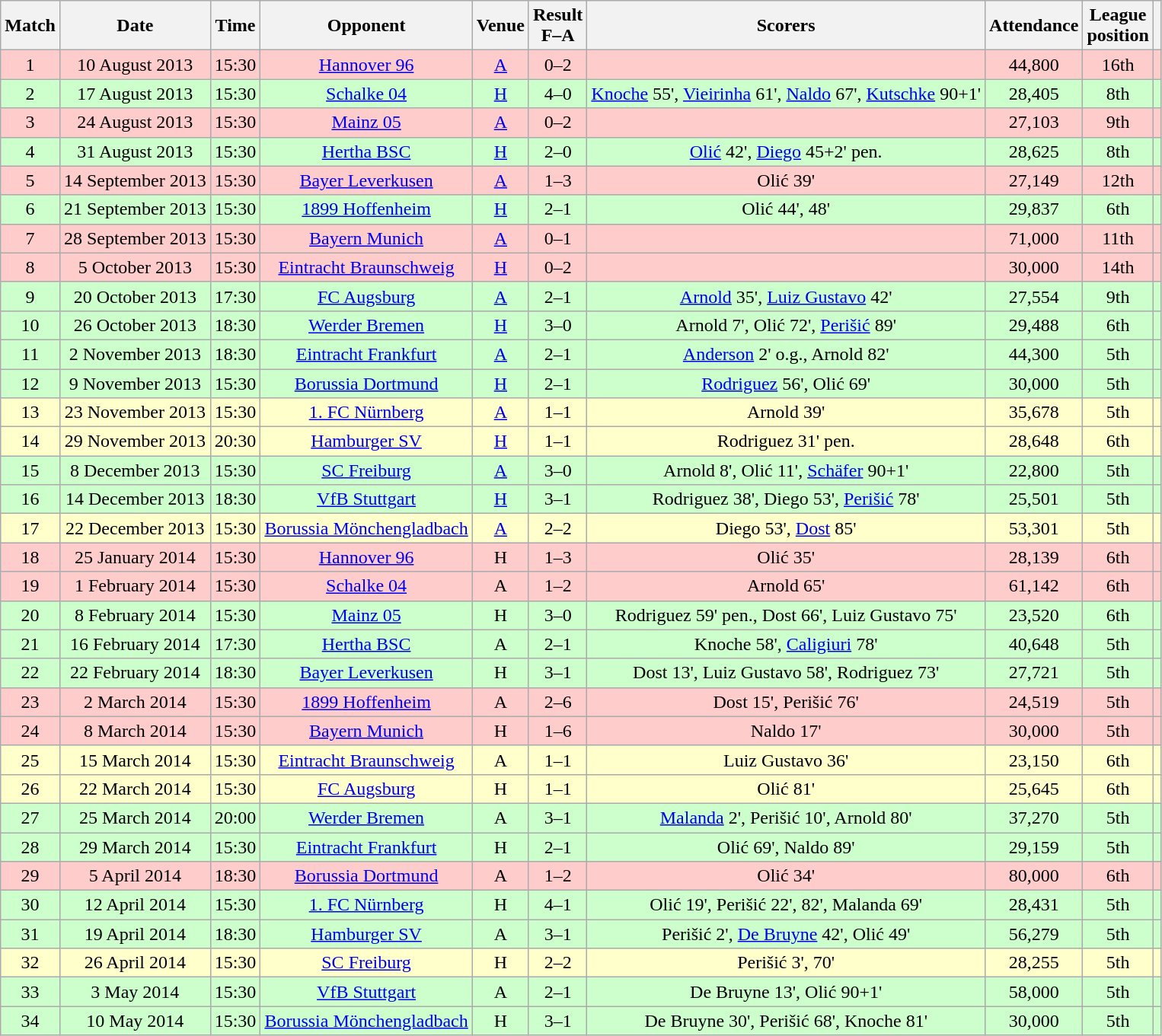<table class="wikitable sortable" style="text-align:center">
<tr>
<th>Match</th>
<th>Date</th>
<th>Time</th>
<th>Opponent</th>
<th>Venue</th>
<th>Result<br>F–A</th>
<th class="unsortable">Scorers</th>
<th>Attendance</th>
<th>League<br>position</th>
<th class="unsortable"></th>
</tr>
<tr style="background:#fcc">
<td>1</td>
<td>10 August 2013</td>
<td>15:30</td>
<td><a href='#'>Hannover 96</a></td>
<td><a href='#'>A</a></td>
<td>0–2</td>
<td></td>
<td>44,800</td>
<td>16th</td>
<td></td>
</tr>
<tr style="background:#cfc">
<td>2</td>
<td>17 August 2013</td>
<td>15:30</td>
<td><a href='#'>Schalke 04</a></td>
<td><a href='#'>H</a></td>
<td>4–0</td>
<td><a href='#'>Knoche</a> 55', <a href='#'>Vieirinha</a> 61', <a href='#'>Naldo</a> 67', <a href='#'>Kutschke</a> 90+1'</td>
<td>28,405</td>
<td>8th</td>
<td></td>
</tr>
<tr style="background:#fcc">
<td>3</td>
<td>24 August 2013</td>
<td>15:30</td>
<td><a href='#'>Mainz 05</a></td>
<td><a href='#'>A</a></td>
<td>0–2</td>
<td></td>
<td>27,103</td>
<td>9th</td>
<td></td>
</tr>
<tr style="background:#cfc">
<td>4</td>
<td>31 August 2013</td>
<td>15:30</td>
<td><a href='#'>Hertha BSC</a></td>
<td><a href='#'>H</a></td>
<td>2–0</td>
<td><a href='#'>Olić</a> 42', <a href='#'>Diego</a> 45+2' pen.</td>
<td>28,625</td>
<td>8th</td>
<td></td>
</tr>
<tr style="background:#fcc">
<td>5</td>
<td>14 September 2013</td>
<td>15:30</td>
<td><a href='#'>Bayer Leverkusen</a></td>
<td><a href='#'>A</a></td>
<td>1–3</td>
<td>Olić 39'</td>
<td>27,149</td>
<td>12th</td>
<td></td>
</tr>
<tr style="background:#cfc">
<td>6</td>
<td>21 September 2013</td>
<td>15:30</td>
<td><a href='#'>1899 Hoffenheim</a></td>
<td><a href='#'>H</a></td>
<td>2–1</td>
<td>Olić 44', 48'</td>
<td>29,837</td>
<td>6th</td>
<td></td>
</tr>
<tr style="background:#fcc">
<td>7</td>
<td>28 September 2013</td>
<td>15:30</td>
<td><a href='#'>Bayern Munich</a></td>
<td><a href='#'>A</a></td>
<td>0–1</td>
<td></td>
<td>71,000</td>
<td>11th</td>
<td></td>
</tr>
<tr style="background:#fcc">
<td>8</td>
<td>5 October 2013</td>
<td>15:30</td>
<td><a href='#'>Eintracht Braunschweig</a></td>
<td><a href='#'>H</a></td>
<td>0–2</td>
<td></td>
<td>30,000</td>
<td>14th</td>
<td></td>
</tr>
<tr style="background:#cfc">
<td>9</td>
<td>20 October 2013</td>
<td>17:30</td>
<td><a href='#'>FC Augsburg</a></td>
<td><a href='#'>A</a></td>
<td>2–1</td>
<td><a href='#'>Arnold</a> 35', <a href='#'>Luiz Gustavo</a> 42'</td>
<td>27,554</td>
<td>9th</td>
<td></td>
</tr>
<tr style="background:#cfc">
<td>10</td>
<td>26 October 2013</td>
<td>18:30</td>
<td><a href='#'>Werder Bremen</a></td>
<td><a href='#'>H</a></td>
<td>3–0</td>
<td>Arnold 7', Olić 72', <a href='#'>Perišić</a> 89'</td>
<td>29,488</td>
<td>6th</td>
<td></td>
</tr>
<tr style="background:#cfc">
<td>11</td>
<td>2 November 2013</td>
<td>18:30</td>
<td><a href='#'>Eintracht Frankfurt</a></td>
<td><a href='#'>A</a></td>
<td>2–1</td>
<td><a href='#'>Anderson</a> 2' o.g., Arnold 82'</td>
<td>44,300</td>
<td>5th</td>
<td></td>
</tr>
<tr style="background:#cfc">
<td>12</td>
<td>9 November 2013</td>
<td>15:30</td>
<td><a href='#'>Borussia Dortmund</a></td>
<td><a href='#'>H</a></td>
<td>2–1</td>
<td><a href='#'>Rodriguez</a> 56', Olić 69'</td>
<td>30,000</td>
<td>5th</td>
<td></td>
</tr>
<tr style="background:#ffc">
<td>13</td>
<td>23 November 2013</td>
<td>15:30</td>
<td><a href='#'>1. FC Nürnberg</a></td>
<td><a href='#'>A</a></td>
<td>1–1</td>
<td>Arnold 39'</td>
<td>35,678</td>
<td>5th</td>
<td></td>
</tr>
<tr style="background:#ffc">
<td>14</td>
<td>29 November 2013</td>
<td>20:30</td>
<td><a href='#'>Hamburger SV</a></td>
<td><a href='#'>H</a></td>
<td>1–1</td>
<td>Rodriguez 31' pen.</td>
<td>28,648</td>
<td>6th</td>
<td></td>
</tr>
<tr style="background:#cfc">
<td>15</td>
<td>8 December 2013</td>
<td>15:30</td>
<td><a href='#'>SC Freiburg</a></td>
<td><a href='#'>A</a></td>
<td>3–0</td>
<td>Arnold 8', Olić 11', <a href='#'>Schäfer</a> 90+1'</td>
<td>22,800</td>
<td>5th</td>
<td></td>
</tr>
<tr style="background:#cfc">
<td>16</td>
<td>14 December 2013</td>
<td>18:30</td>
<td><a href='#'>VfB Stuttgart</a></td>
<td><a href='#'>H</a></td>
<td>3–1</td>
<td>Rodriguez 38', Diego 53', <a href='#'>Perišić</a> 78'</td>
<td>25,501</td>
<td>5th</td>
<td></td>
</tr>
<tr style="background:#ffc">
<td>17</td>
<td>22 December 2013</td>
<td>15:30</td>
<td><a href='#'>Borussia Mönchengladbach</a></td>
<td><a href='#'>A</a></td>
<td>2–2</td>
<td>Diego 53', <a href='#'>Dost</a> 85'</td>
<td>53,301</td>
<td>5th</td>
<td></td>
</tr>
<tr style="background:#fcc">
<td>18</td>
<td>25 January 2014</td>
<td>15:30</td>
<td><a href='#'>Hannover 96</a></td>
<td>H</td>
<td>1–3</td>
<td>Olić 35'</td>
<td>28,139</td>
<td>6th</td>
<td></td>
</tr>
<tr style="background:#fcc">
<td>19</td>
<td>1 February 2014</td>
<td>15:30</td>
<td><a href='#'>Schalke 04</a></td>
<td>A</td>
<td>1–2</td>
<td>Arnold 65'</td>
<td>61,142</td>
<td>6th</td>
<td></td>
</tr>
<tr style="background:#cfc">
<td>20</td>
<td>8 February 2014</td>
<td>15:30</td>
<td><a href='#'>Mainz 05</a></td>
<td>H</td>
<td>3–0</td>
<td>Rodriguez 59' pen., Dost 66', Luiz Gustavo 75'</td>
<td>23,520</td>
<td>6th</td>
<td></td>
</tr>
<tr style="background:#cfc">
<td>21</td>
<td>16 February 2014</td>
<td>17:30</td>
<td><a href='#'>Hertha BSC</a></td>
<td>A</td>
<td>2–1</td>
<td>Knoche 58', <a href='#'>Caligiuri</a> 78'</td>
<td>40,648</td>
<td>5th</td>
<td></td>
</tr>
<tr style="background:#cfc">
<td>22</td>
<td>22 February 2014</td>
<td>18:30</td>
<td><a href='#'>Bayer Leverkusen</a></td>
<td>H</td>
<td>3–1</td>
<td>Dost 13', Luiz Gustavo 58', Rodriguez 73'</td>
<td>27,721</td>
<td>5th</td>
<td></td>
</tr>
<tr style="background:#fcc">
<td>23</td>
<td>2 March 2014</td>
<td>15:30</td>
<td><a href='#'>1899 Hoffenheim</a></td>
<td>A</td>
<td>2–6</td>
<td>Dost 15', Perišić 76'</td>
<td>24,519</td>
<td>5th</td>
<td></td>
</tr>
<tr style="background:#fcc">
<td>24</td>
<td>8 March 2014</td>
<td>15:30</td>
<td><a href='#'>Bayern Munich</a></td>
<td>H</td>
<td>1–6</td>
<td>Naldo 17'</td>
<td>30,000</td>
<td>5th</td>
<td></td>
</tr>
<tr style="background:#ffc">
<td>25</td>
<td>15 March 2014</td>
<td>15:30</td>
<td><a href='#'>Eintracht Braunschweig</a></td>
<td>A</td>
<td>1–1</td>
<td>Luiz Gustavo 36'</td>
<td>23,150</td>
<td>6th</td>
<td></td>
</tr>
<tr style="background:#ffc">
<td>26</td>
<td>22 March 2014</td>
<td>15:30</td>
<td><a href='#'>FC Augsburg</a></td>
<td>H</td>
<td>1–1</td>
<td>Olić 81'</td>
<td>25,645</td>
<td>6th</td>
<td></td>
</tr>
<tr style="background:#cfc">
<td>27</td>
<td>25 March 2014</td>
<td>20:00</td>
<td><a href='#'>Werder Bremen</a></td>
<td>A</td>
<td>3–1</td>
<td><a href='#'>Malanda</a> 2', Perišić 10', Arnold 80'</td>
<td>37,270</td>
<td>5th</td>
<td></td>
</tr>
<tr style="background:#cfc">
<td>28</td>
<td>29 March 2014</td>
<td>15:30</td>
<td><a href='#'>Eintracht Frankfurt</a></td>
<td>H</td>
<td>2–1</td>
<td>Olić 69', Naldo 89'</td>
<td>29,159</td>
<td>5th</td>
<td></td>
</tr>
<tr style="background:#fcc">
<td>29</td>
<td>5 April 2014</td>
<td>18:30</td>
<td><a href='#'>Borussia Dortmund</a></td>
<td>A</td>
<td>1–2</td>
<td>Olić 34'</td>
<td>80,000</td>
<td>6th</td>
<td></td>
</tr>
<tr style="background:#cfc">
<td>30</td>
<td>12 April 2014</td>
<td>15:30</td>
<td><a href='#'>1. FC Nürnberg</a></td>
<td>H</td>
<td>4–1</td>
<td>Olić 19', Perišić 22', 82', Malanda 69'</td>
<td>28,431</td>
<td>5th</td>
<td></td>
</tr>
<tr style="background:#cfc">
<td>31</td>
<td>19 April 2014</td>
<td>18:30</td>
<td><a href='#'>Hamburger SV</a></td>
<td>A</td>
<td>3–1</td>
<td>Perišić 2', <a href='#'>De Bruyne</a> 42', Olić 49'</td>
<td>56,279</td>
<td>5th</td>
<td></td>
</tr>
<tr style="background:#ffc">
<td>32</td>
<td>26 April 2014</td>
<td>15:30</td>
<td><a href='#'>SC Freiburg</a></td>
<td>H</td>
<td>2–2</td>
<td>Perišić 3', 70'</td>
<td>28,255</td>
<td>5th</td>
<td></td>
</tr>
<tr style="background:#cfc">
<td>33</td>
<td>3 May 2014</td>
<td>15:30</td>
<td><a href='#'>VfB Stuttgart</a></td>
<td>A</td>
<td>2–1</td>
<td>De Bruyne 13', Olić 90+1'</td>
<td>58,000</td>
<td>5th</td>
<td></td>
</tr>
<tr style="background:#cfc">
<td>34</td>
<td>10 May 2014</td>
<td>15:30</td>
<td><a href='#'>Borussia Mönchengladbach</a></td>
<td>H</td>
<td>3–1</td>
<td>De Bruyne 30', Perišić 68', Knoche 81'</td>
<td>30,000</td>
<td>5th</td>
<td></td>
</tr>
</table>
